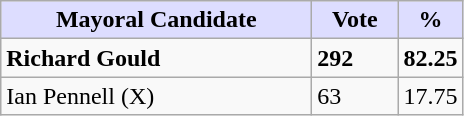<table class="wikitable">
<tr>
<th style="background:#ddf; width:200px;">Mayoral Candidate</th>
<th style="background:#ddf; width:50px;">Vote</th>
<th style="background:#ddf; width:30px;">%</th>
</tr>
<tr>
<td><strong>Richard Gould</strong></td>
<td><strong>292</strong></td>
<td><strong>82.25</strong></td>
</tr>
<tr>
<td>Ian Pennell (X)</td>
<td>63</td>
<td>17.75</td>
</tr>
</table>
